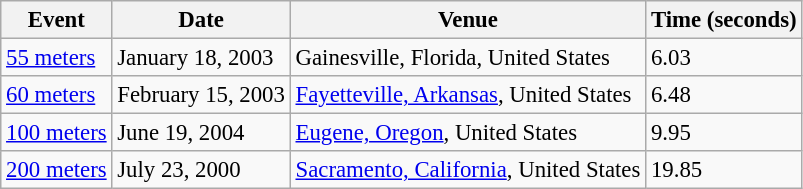<table class="wikitable" style="border-collapse: collapse; font-size: 95%;">
<tr>
<th>Event</th>
<th>Date</th>
<th>Venue</th>
<th>Time (seconds)</th>
</tr>
<tr>
<td><a href='#'>55 meters</a></td>
<td>January 18, 2003</td>
<td>Gainesville, Florida, United States</td>
<td>6.03</td>
</tr>
<tr>
<td><a href='#'>60 meters</a></td>
<td>February 15, 2003</td>
<td><a href='#'>Fayetteville, Arkansas</a>, United States</td>
<td>6.48</td>
</tr>
<tr>
<td><a href='#'>100 meters</a></td>
<td>June 19, 2004</td>
<td><a href='#'>Eugene, Oregon</a>, United States</td>
<td>9.95</td>
</tr>
<tr>
<td><a href='#'>200 meters</a></td>
<td>July 23, 2000</td>
<td><a href='#'>Sacramento, California</a>, United States</td>
<td>19.85</td>
</tr>
</table>
